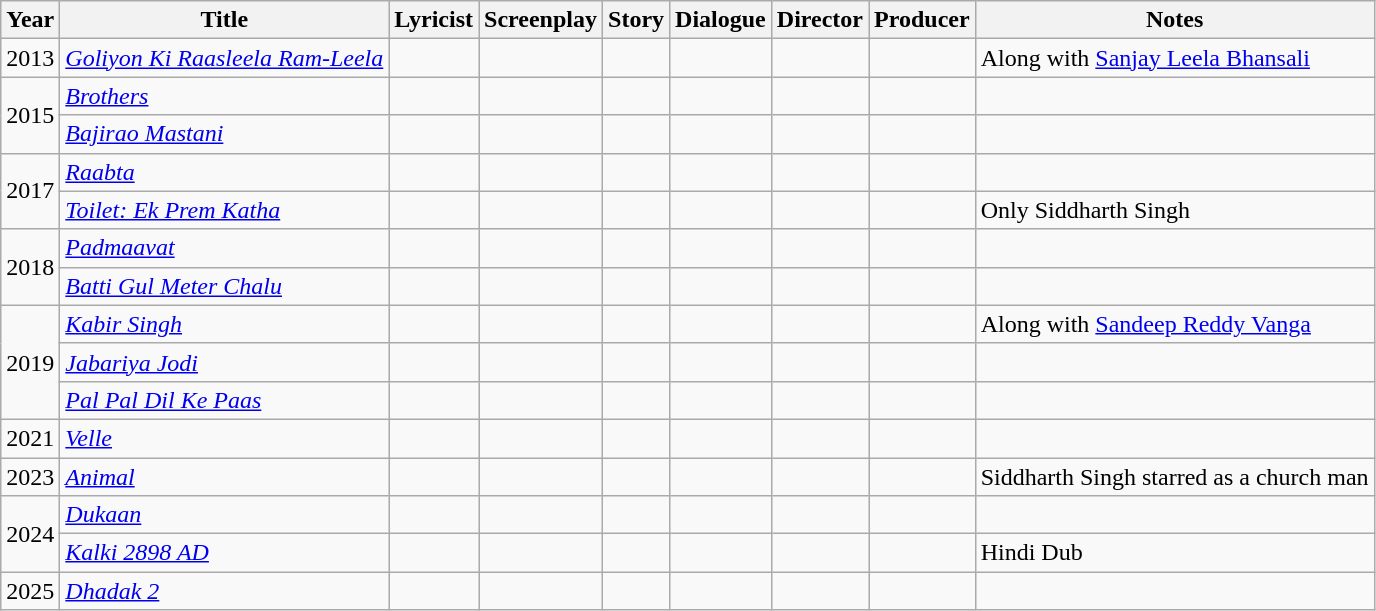<table class="wikitable sortable">
<tr>
<th scope="col">Year</th>
<th scope="col">Title</th>
<th scope="col">Lyricist</th>
<th scope="col">Screenplay</th>
<th scope="col">Story</th>
<th scope="col">Dialogue</th>
<th scope="col">Director</th>
<th scope="col">Producer</th>
<th scope="col">Notes</th>
</tr>
<tr>
<td>2013</td>
<td><em><a href='#'>Goliyon Ki Raasleela Ram-Leela</a></em></td>
<td></td>
<td></td>
<td></td>
<td></td>
<td></td>
<td></td>
<td>Along with <a href='#'>Sanjay Leela Bhansali</a></td>
</tr>
<tr>
<td rowspan=2>2015</td>
<td><em><a href='#'>Brothers</a></em></td>
<td></td>
<td></td>
<td></td>
<td></td>
<td></td>
<td></td>
<td></td>
</tr>
<tr>
<td><em><a href='#'>Bajirao Mastani</a></em></td>
<td></td>
<td></td>
<td></td>
<td></td>
<td></td>
<td></td>
<td></td>
</tr>
<tr>
<td rowspan=2>2017</td>
<td><em><a href='#'>Raabta</a></em></td>
<td></td>
<td></td>
<td></td>
<td></td>
<td></td>
<td></td>
<td></td>
</tr>
<tr>
<td><em><a href='#'>Toilet: Ek Prem Katha</a></em></td>
<td></td>
<td></td>
<td></td>
<td></td>
<td></td>
<td></td>
<td>Only Siddharth Singh</td>
</tr>
<tr>
<td rowspan=2>2018</td>
<td><em><a href='#'>Padmaavat</a></em></td>
<td></td>
<td></td>
<td></td>
<td></td>
<td></td>
<td></td>
<td></td>
</tr>
<tr>
<td><em><a href='#'>Batti Gul Meter Chalu</a></em></td>
<td></td>
<td></td>
<td></td>
<td></td>
<td></td>
<td></td>
<td></td>
</tr>
<tr>
<td rowspan=3>2019</td>
<td><em><a href='#'>Kabir Singh</a></em></td>
<td></td>
<td></td>
<td></td>
<td></td>
<td></td>
<td></td>
<td>Along with <a href='#'>Sandeep Reddy Vanga</a></td>
</tr>
<tr>
<td><em><a href='#'>Jabariya Jodi</a></em></td>
<td></td>
<td></td>
<td></td>
<td></td>
<td></td>
<td></td>
<td></td>
</tr>
<tr>
<td><em><a href='#'>Pal Pal Dil Ke Paas</a></em></td>
<td></td>
<td></td>
<td></td>
<td></td>
<td></td>
<td></td>
<td></td>
</tr>
<tr>
<td>2021</td>
<td><em><a href='#'>Velle</a></em></td>
<td></td>
<td></td>
<td></td>
<td></td>
<td></td>
<td></td>
<td></td>
</tr>
<tr>
<td>2023</td>
<td><em><a href='#'>Animal</a></em></td>
<td></td>
<td></td>
<td></td>
<td></td>
<td></td>
<td></td>
<td>Siddharth Singh starred as a church man</td>
</tr>
<tr>
<td rowspan=2>2024</td>
<td><em><a href='#'>Dukaan</a></em></td>
<td></td>
<td></td>
<td></td>
<td></td>
<td></td>
<td></td>
<td></td>
</tr>
<tr>
<td><em><a href='#'>Kalki 2898 AD</a></em></td>
<td></td>
<td></td>
<td></td>
<td></td>
<td></td>
<td></td>
<td>Hindi Dub</td>
</tr>
<tr>
<td>2025</td>
<td><em><a href='#'>Dhadak 2</a></em> </td>
<td></td>
<td></td>
<td></td>
<td></td>
<td></td>
<td></td>
<td></td>
</tr>
</table>
